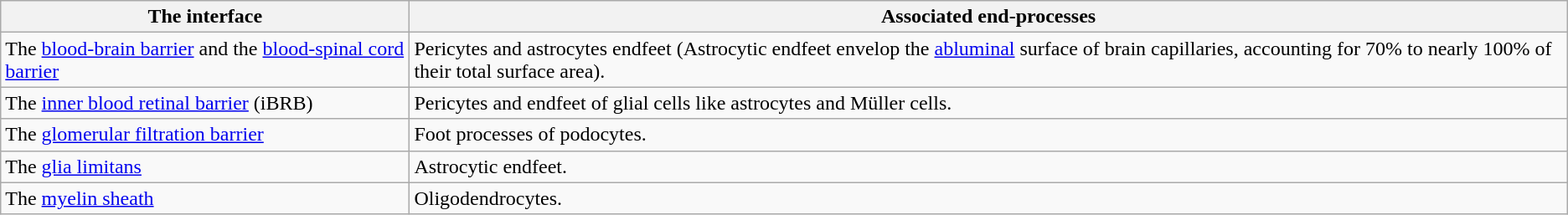<table class="wikitable">
<tr>
<th>The interface</th>
<th>Associated end-processes</th>
</tr>
<tr>
<td>The <a href='#'>blood-brain barrier</a> and the <a href='#'>blood-spinal cord barrier</a></td>
<td>Pericytes and astrocytes endfeet (Astrocytic endfeet envelop the <a href='#'>abluminal</a> surface of brain capillaries, accounting for 70% to nearly 100% of their total surface area).</td>
</tr>
<tr>
<td>The <a href='#'>inner blood retinal barrier</a> (iBRB)</td>
<td>Pericytes and endfeet of glial cells like astrocytes and Müller cells.</td>
</tr>
<tr>
<td>The <a href='#'>glomerular filtration barrier</a></td>
<td>Foot processes of podocytes.</td>
</tr>
<tr>
<td>The <a href='#'>glia limitans</a></td>
<td>Astrocytic endfeet.</td>
</tr>
<tr>
<td>The <a href='#'>myelin sheath</a></td>
<td>Oligodendrocytes.</td>
</tr>
</table>
